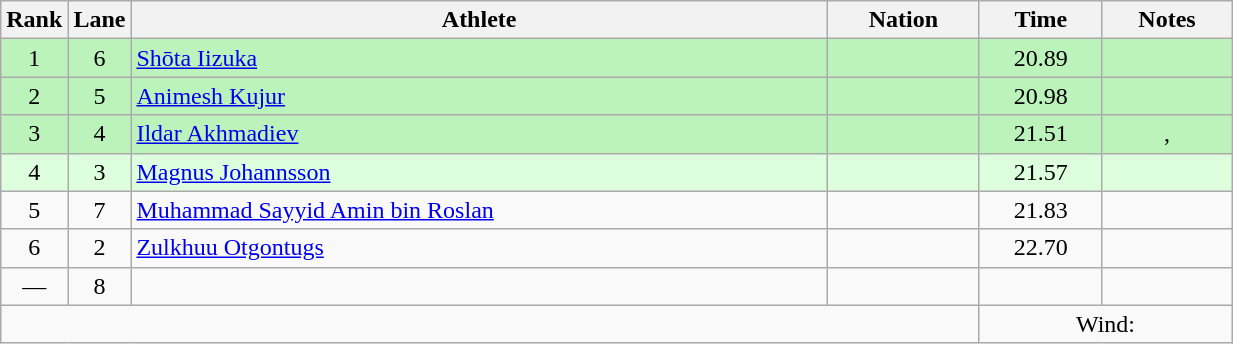<table class="wikitable sortable" style="text-align:center;width: 65%;">
<tr>
<th scope="col" style="width: 10px;">Rank</th>
<th scope="col" style="width: 10px;">Lane</th>
<th scope="col">Athlete</th>
<th scope="col">Nation</th>
<th scope="col">Time</th>
<th scope="col">Notes</th>
</tr>
<tr bgcolor=bbf3bb>
<td>1</td>
<td>6</td>
<td align="left"><a href='#'>Shōta Iizuka</a></td>
<td align="left"></td>
<td>20.89</td>
<td></td>
</tr>
<tr bgcolor=bbf3bb>
<td>2</td>
<td>5</td>
<td align="left"><a href='#'>Animesh Kujur</a></td>
<td align="left"></td>
<td>20.98</td>
<td></td>
</tr>
<tr bgcolor=bbf3bb>
<td>3</td>
<td>4</td>
<td align="left"><a href='#'>Ildar Akhmadiev</a></td>
<td align="left"></td>
<td>21.51</td>
<td>, </td>
</tr>
<tr bgcolor=ddffdd>
<td>4</td>
<td>3</td>
<td align="left"><a href='#'>Magnus Johannsson</a></td>
<td align="left"></td>
<td>21.57</td>
<td></td>
</tr>
<tr>
<td>5</td>
<td>7</td>
<td align="left"><a href='#'>Muhammad Sayyid Amin bin Roslan</a></td>
<td align="left"></td>
<td>21.83</td>
<td></td>
</tr>
<tr>
<td>6</td>
<td>2</td>
<td align="left"><a href='#'>Zulkhuu Otgontugs</a></td>
<td align="left"></td>
<td>22.70</td>
<td></td>
</tr>
<tr>
<td>—</td>
<td>8</td>
<td align="left"></td>
<td align="left"></td>
<td></td>
<td></td>
</tr>
<tr class="sortbottom">
<td colspan="4"></td>
<td colspan="2">Wind: </td>
</tr>
</table>
